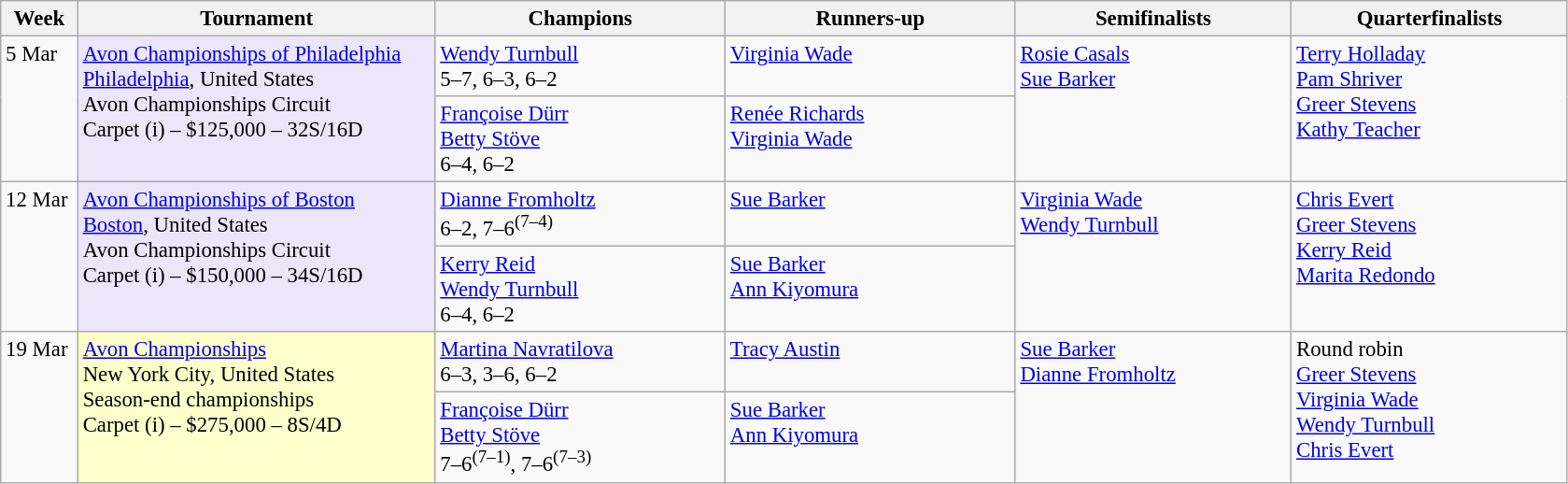<table class=wikitable style=font-size:95%>
<tr>
<th style="width:48px;">Week</th>
<th style="width:248px;">Tournament</th>
<th style="width:200px;">Champions</th>
<th style="width:200px;">Runners-up</th>
<th style="width:190px;">Semifinalists</th>
<th style="width:190px;">Quarterfinalists</th>
</tr>
<tr valign=top>
<td rowspan=2>5 Mar</td>
<td style="background:#ebe6fa;" rowspan="2"><a href='#'>Avon Championships of Philadelphia</a><br> <a href='#'>Philadelphia</a>, United States<br>Avon Championships Circuit<br>Carpet (i) – $125,000 – 32S/16D</td>
<td> <a href='#'>Wendy Turnbull</a><br>5–7, 6–3, 6–2</td>
<td> <a href='#'>Virginia Wade</a></td>
<td rowspan=2> <a href='#'>Rosie Casals</a><br> <a href='#'>Sue Barker</a></td>
<td rowspan=2> <a href='#'>Terry Holladay</a><br> <a href='#'>Pam Shriver</a><br> <a href='#'>Greer Stevens</a><br> <a href='#'>Kathy Teacher</a></td>
</tr>
<tr valign=top>
<td> <a href='#'>Françoise Dürr</a><br>  <a href='#'>Betty Stöve</a><br>6–4, 6–2</td>
<td> <a href='#'>Renée Richards</a><br> <a href='#'>Virginia Wade</a></td>
</tr>
<tr valign=top>
<td rowspan=2>12 Mar</td>
<td style="background:#ebe6fa;" rowspan="2"><a href='#'>Avon Championships of Boston</a><br> <a href='#'>Boston</a>, United States<br>Avon Championships Circuit<br>Carpet (i) – $150,000 – 34S/16D</td>
<td> <a href='#'>Dianne Fromholtz</a><br>6–2, 7–6<sup>(7–4)</sup></td>
<td> <a href='#'>Sue Barker</a></td>
<td rowspan=2> <a href='#'>Virginia Wade</a><br> <a href='#'>Wendy Turnbull</a></td>
<td rowspan=2> <a href='#'>Chris Evert</a> <br> <a href='#'>Greer Stevens</a><br> <a href='#'>Kerry Reid</a><br> <a href='#'>Marita Redondo</a></td>
</tr>
<tr valign=top>
<td> <a href='#'>Kerry Reid</a><br>  <a href='#'>Wendy Turnbull</a><br>6–4, 6–2</td>
<td> <a href='#'>Sue Barker</a><br>  <a href='#'>Ann Kiyomura</a></td>
</tr>
<tr valign=top>
<td rowspan=2>19 Mar</td>
<td style="background:#ffc;" rowspan="2"><a href='#'>Avon Championships</a><br> New York City, United States<br>Season-end championships<br>Carpet (i) – $275,000 – 8S/4D</td>
<td> <a href='#'>Martina Navratilova</a> <br>6–3, 3–6, 6–2</td>
<td> <a href='#'>Tracy Austin</a></td>
<td rowspan=2> <a href='#'>Sue Barker</a><br> <a href='#'>Dianne Fromholtz</a></td>
<td rowspan=2>Round robin<br>  <a href='#'>Greer Stevens</a> <br>  <a href='#'>Virginia Wade</a><br> <a href='#'>Wendy Turnbull</a><br> <a href='#'>Chris Evert</a></td>
</tr>
<tr valign=top>
<td> <a href='#'>Françoise Dürr</a><br>  <a href='#'>Betty Stöve</a><br>7–6<sup>(7–1)</sup>, 7–6<sup>(7–3)</sup></td>
<td> <a href='#'>Sue Barker</a><br>  <a href='#'>Ann Kiyomura</a></td>
</tr>
</table>
